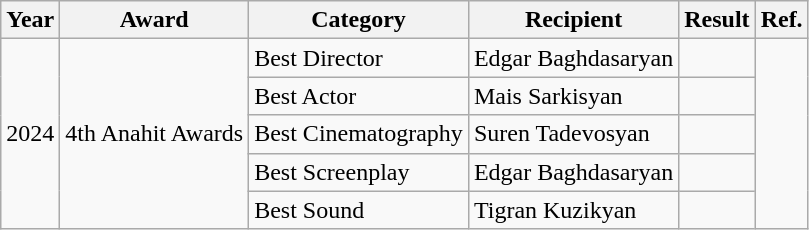<table class="wikitable">
<tr>
<th>Year</th>
<th>Award</th>
<th>Category</th>
<th>Recipient</th>
<th>Result</th>
<th>Ref.</th>
</tr>
<tr>
<td rowspan="5">2024</td>
<td rowspan="5">4th Anahit Awards</td>
<td>Best Director</td>
<td>Edgar Baghdasaryan</td>
<td></td>
<td rowspan="5"></td>
</tr>
<tr>
<td>Best Actor</td>
<td>Mais Sarkisyan</td>
<td></td>
</tr>
<tr>
<td>Best Cinematography</td>
<td>Suren Tadevosyan</td>
<td></td>
</tr>
<tr>
<td>Best Screenplay</td>
<td>Edgar Baghdasaryan</td>
<td></td>
</tr>
<tr>
<td>Best Sound</td>
<td>Tigran Kuzikyan</td>
<td></td>
</tr>
</table>
